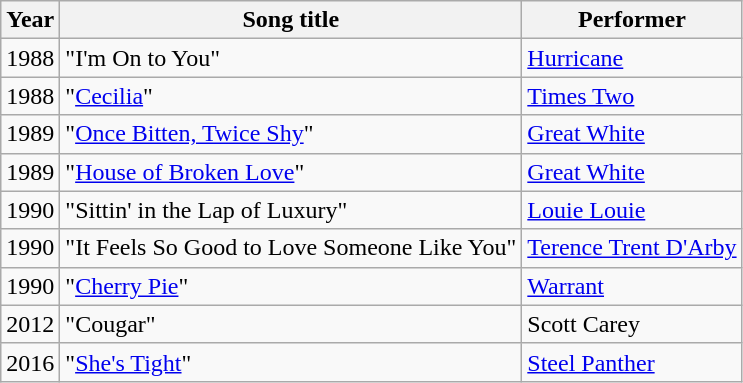<table class="wikitable sortable">
<tr>
<th>Year</th>
<th>Song title</th>
<th>Performer</th>
</tr>
<tr>
<td>1988</td>
<td>"I'm On to You"</td>
<td><a href='#'>Hurricane</a></td>
</tr>
<tr>
<td>1988</td>
<td>"<a href='#'>Cecilia</a>"</td>
<td><a href='#'>Times Two</a></td>
</tr>
<tr>
<td>1989</td>
<td>"<a href='#'>Once Bitten, Twice Shy</a>"</td>
<td><a href='#'>Great White</a></td>
</tr>
<tr>
<td>1989</td>
<td>"<a href='#'>House of Broken Love</a>"</td>
<td><a href='#'>Great White</a></td>
</tr>
<tr>
<td>1990</td>
<td>"Sittin' in the Lap of Luxury"</td>
<td><a href='#'>Louie Louie</a></td>
</tr>
<tr>
<td>1990</td>
<td>"It Feels So Good to Love Someone Like You"</td>
<td><a href='#'>Terence Trent D'Arby</a></td>
</tr>
<tr>
<td>1990</td>
<td>"<a href='#'>Cherry Pie</a>"</td>
<td><a href='#'>Warrant</a></td>
</tr>
<tr>
<td>2012</td>
<td>"Cougar"</td>
<td>Scott Carey</td>
</tr>
<tr>
<td>2016</td>
<td>"<a href='#'>She's Tight</a>"</td>
<td><a href='#'>Steel Panther</a></td>
</tr>
</table>
